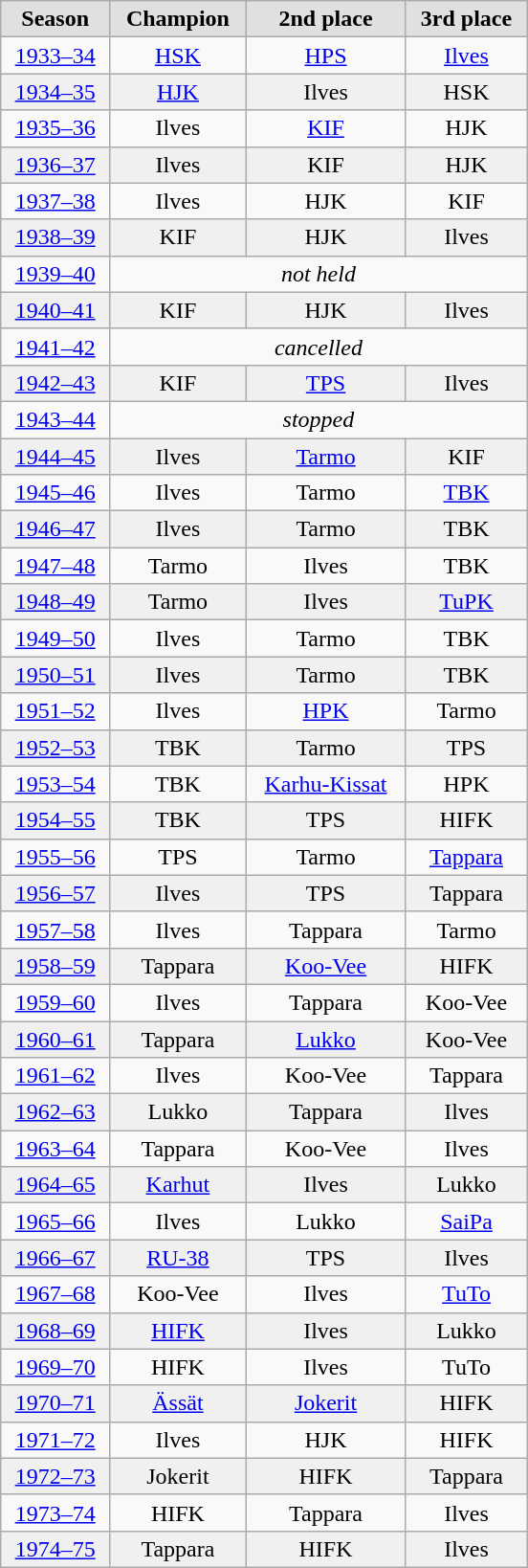<table class="wikitable mw-collapsible mw-collapsed" style="font-size:100%; text-align:center; width:23em;">
<tr>
<th style="background:#e0e0e0;">Season</th>
<th style="background:#e0e0e0;">Champion</th>
<th style="background:#e0e0e0;">2nd place</th>
<th style="background:#e0e0e0;">3rd place</th>
</tr>
<tr>
<td><a href='#'>1933–34</a></td>
<td><a href='#'>HSK</a></td>
<td><a href='#'>HPS</a></td>
<td><a href='#'>Ilves</a></td>
</tr>
<tr style="background:#f0f0f0;">
<td><a href='#'>1934–35</a></td>
<td><a href='#'>HJK</a></td>
<td>Ilves</td>
<td>HSK</td>
</tr>
<tr>
<td><a href='#'>1935–36</a></td>
<td>Ilves</td>
<td><a href='#'>KIF</a></td>
<td>HJK</td>
</tr>
<tr style="background:#f0f0f0;">
<td><a href='#'>1936–37</a></td>
<td>Ilves</td>
<td>KIF</td>
<td>HJK</td>
</tr>
<tr>
<td><a href='#'>1937–38</a></td>
<td>Ilves</td>
<td>HJK</td>
<td>KIF</td>
</tr>
<tr style="background:#f0f0f0;">
<td><a href='#'>1938–39</a></td>
<td>KIF</td>
<td>HJK</td>
<td>Ilves</td>
</tr>
<tr>
<td><a href='#'>1939–40</a></td>
<td colspan="3"><em>not held</em></td>
</tr>
<tr style="background:#f0f0f0;">
<td><a href='#'>1940–41</a></td>
<td>KIF</td>
<td>HJK</td>
<td>Ilves</td>
</tr>
<tr>
<td><a href='#'>1941–42</a></td>
<td colspan="3"><em>cancelled</em></td>
</tr>
<tr style="background:#f0f0f0;">
<td><a href='#'>1942–43</a></td>
<td>KIF</td>
<td><a href='#'>TPS</a></td>
<td>Ilves</td>
</tr>
<tr>
<td><a href='#'>1943–44</a></td>
<td colspan="3"><em>stopped</em></td>
</tr>
<tr style="background:#f0f0f0;">
<td><a href='#'>1944–45</a></td>
<td>Ilves</td>
<td><a href='#'>Tarmo</a></td>
<td>KIF</td>
</tr>
<tr>
<td><a href='#'>1945–46</a></td>
<td>Ilves</td>
<td>Tarmo</td>
<td><a href='#'>TBK</a></td>
</tr>
<tr style="background:#f0f0f0;">
<td><a href='#'>1946–47</a></td>
<td>Ilves</td>
<td>Tarmo</td>
<td>TBK</td>
</tr>
<tr>
<td><a href='#'>1947–48</a></td>
<td>Tarmo</td>
<td>Ilves</td>
<td>TBK</td>
</tr>
<tr style="background:#f0f0f0;">
<td><a href='#'>1948–49</a></td>
<td>Tarmo</td>
<td>Ilves</td>
<td><a href='#'>TuPK</a></td>
</tr>
<tr>
<td><a href='#'>1949–50</a></td>
<td>Ilves</td>
<td>Tarmo</td>
<td>TBK</td>
</tr>
<tr style="background:#f0f0f0;">
<td><a href='#'>1950–51</a></td>
<td>Ilves</td>
<td>Tarmo</td>
<td>TBK</td>
</tr>
<tr>
<td><a href='#'>1951–52</a></td>
<td>Ilves</td>
<td><a href='#'>HPK</a></td>
<td>Tarmo</td>
</tr>
<tr style="background:#f0f0f0;">
<td><a href='#'>1952–53</a></td>
<td>TBK</td>
<td>Tarmo</td>
<td>TPS</td>
</tr>
<tr>
<td><a href='#'>1953–54</a></td>
<td>TBK</td>
<td><a href='#'>Karhu-Kissat</a></td>
<td>HPK</td>
</tr>
<tr style="background:#f0f0f0;">
<td><a href='#'>1954–55</a></td>
<td>TBK</td>
<td>TPS</td>
<td>HIFK</td>
</tr>
<tr>
<td><a href='#'>1955–56</a></td>
<td>TPS</td>
<td>Tarmo</td>
<td><a href='#'>Tappara</a></td>
</tr>
<tr style="background:#f0f0f0;">
<td><a href='#'>1956–57</a></td>
<td>Ilves</td>
<td>TPS</td>
<td>Tappara</td>
</tr>
<tr>
<td><a href='#'>1957–58</a></td>
<td>Ilves</td>
<td>Tappara</td>
<td>Tarmo</td>
</tr>
<tr style="background:#f0f0f0;">
<td><a href='#'>1958–59</a></td>
<td>Tappara</td>
<td><a href='#'>Koo-Vee</a></td>
<td>HIFK</td>
</tr>
<tr>
<td><a href='#'>1959–60</a></td>
<td>Ilves</td>
<td>Tappara</td>
<td>Koo-Vee</td>
</tr>
<tr style="background:#f0f0f0;">
<td><a href='#'>1960–61</a></td>
<td>Tappara</td>
<td><a href='#'>Lukko</a></td>
<td>Koo-Vee</td>
</tr>
<tr>
<td><a href='#'>1961–62</a></td>
<td>Ilves</td>
<td>Koo-Vee</td>
<td>Tappara</td>
</tr>
<tr style="background:#f0f0f0;">
<td><a href='#'>1962–63</a></td>
<td>Lukko</td>
<td>Tappara</td>
<td>Ilves</td>
</tr>
<tr>
<td><a href='#'>1963–64</a></td>
<td>Tappara</td>
<td>Koo-Vee</td>
<td>Ilves</td>
</tr>
<tr style="background:#f0f0f0;">
<td><a href='#'>1964–65</a></td>
<td><a href='#'>Karhut</a></td>
<td>Ilves</td>
<td>Lukko</td>
</tr>
<tr>
<td><a href='#'>1965–66</a></td>
<td>Ilves</td>
<td>Lukko</td>
<td><a href='#'>SaiPa</a></td>
</tr>
<tr style="background:#f0f0f0;">
<td><a href='#'>1966–67</a></td>
<td><a href='#'>RU-38</a></td>
<td>TPS</td>
<td>Ilves</td>
</tr>
<tr>
<td><a href='#'>1967–68</a></td>
<td>Koo-Vee</td>
<td>Ilves</td>
<td><a href='#'>TuTo</a></td>
</tr>
<tr style="background:#f0f0f0;">
<td><a href='#'>1968–69</a></td>
<td><a href='#'>HIFK</a></td>
<td>Ilves</td>
<td>Lukko</td>
</tr>
<tr>
<td><a href='#'>1969–70</a></td>
<td>HIFK</td>
<td>Ilves</td>
<td>TuTo</td>
</tr>
<tr style="background:#f0f0f0;">
<td><a href='#'>1970–71</a></td>
<td><a href='#'>Ässät</a></td>
<td><a href='#'>Jokerit</a></td>
<td>HIFK</td>
</tr>
<tr>
<td><a href='#'>1971–72</a></td>
<td>Ilves</td>
<td>HJK</td>
<td>HIFK</td>
</tr>
<tr style="background:#f0f0f0;">
<td><a href='#'>1972–73</a></td>
<td>Jokerit</td>
<td>HIFK</td>
<td>Tappara</td>
</tr>
<tr>
<td><a href='#'>1973–74</a></td>
<td>HIFK</td>
<td>Tappara</td>
<td>Ilves</td>
</tr>
<tr style="background:#f0f0f0;">
<td><a href='#'>1974–75</a></td>
<td>Tappara</td>
<td>HIFK</td>
<td>Ilves</td>
</tr>
</table>
